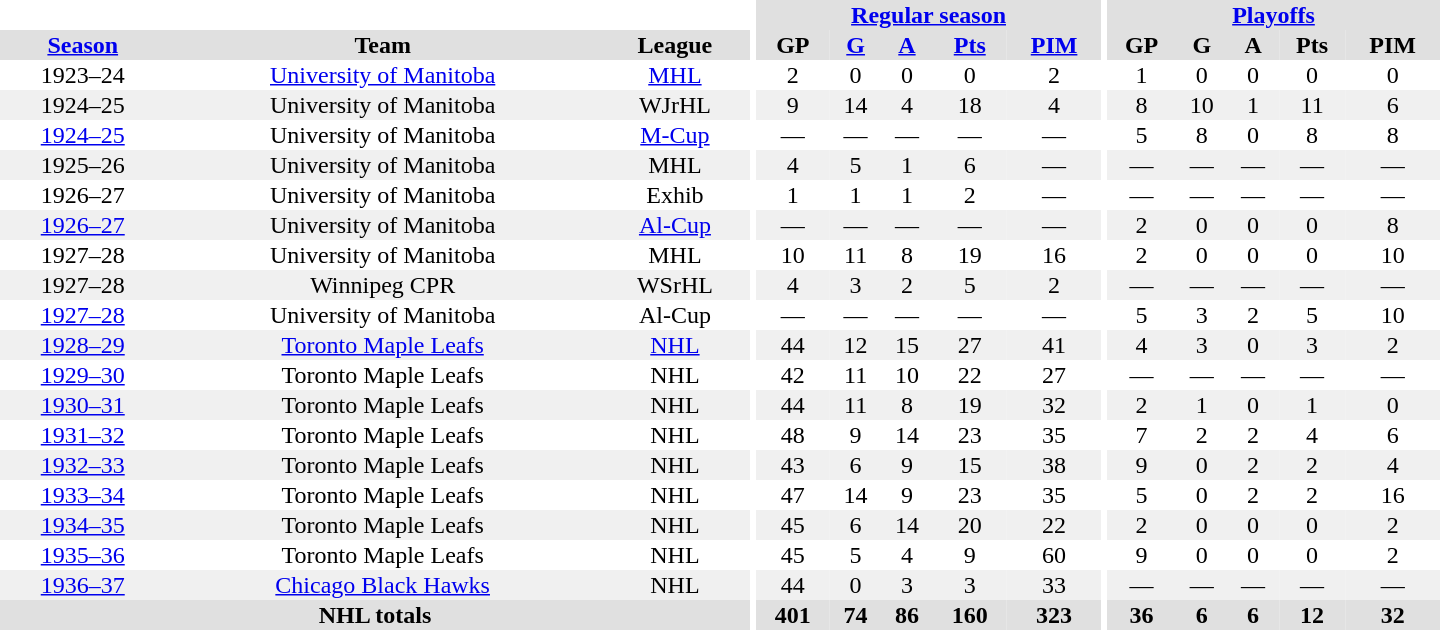<table border="0" cellpadding="1" cellspacing="0" style="text-align:center; width:60em">
<tr bgcolor="#e0e0e0">
<th colspan="3" bgcolor="#ffffff"></th>
<th rowspan="100" bgcolor="#ffffff"></th>
<th colspan="5"><a href='#'>Regular season</a></th>
<th rowspan="100" bgcolor="#ffffff"></th>
<th colspan="5"><a href='#'>Playoffs</a></th>
</tr>
<tr bgcolor="#e0e0e0">
<th><a href='#'>Season</a></th>
<th>Team</th>
<th>League</th>
<th>GP</th>
<th><a href='#'>G</a></th>
<th><a href='#'>A</a></th>
<th><a href='#'>Pts</a></th>
<th><a href='#'>PIM</a></th>
<th>GP</th>
<th>G</th>
<th>A</th>
<th>Pts</th>
<th>PIM</th>
</tr>
<tr>
<td>1923–24</td>
<td><a href='#'>University of Manitoba</a></td>
<td><a href='#'>MHL</a></td>
<td>2</td>
<td>0</td>
<td>0</td>
<td>0</td>
<td>2</td>
<td>1</td>
<td>0</td>
<td>0</td>
<td>0</td>
<td>0</td>
</tr>
<tr bgcolor="#f0f0f0">
<td>1924–25</td>
<td>University of Manitoba</td>
<td>WJrHL</td>
<td>9</td>
<td>14</td>
<td>4</td>
<td>18</td>
<td>4</td>
<td>8</td>
<td>10</td>
<td>1</td>
<td>11</td>
<td>6</td>
</tr>
<tr>
<td><a href='#'>1924–25</a></td>
<td>University of Manitoba</td>
<td><a href='#'>M-Cup</a></td>
<td>—</td>
<td>—</td>
<td>—</td>
<td>—</td>
<td>—</td>
<td>5</td>
<td>8</td>
<td>0</td>
<td>8</td>
<td>8</td>
</tr>
<tr bgcolor="#f0f0f0">
<td>1925–26</td>
<td>University of Manitoba</td>
<td>MHL</td>
<td>4</td>
<td>5</td>
<td>1</td>
<td>6</td>
<td>—</td>
<td>—</td>
<td>—</td>
<td>—</td>
<td>—</td>
<td>—</td>
</tr>
<tr>
<td>1926–27</td>
<td>University of Manitoba</td>
<td>Exhib</td>
<td>1</td>
<td>1</td>
<td>1</td>
<td>2</td>
<td>—</td>
<td>—</td>
<td>—</td>
<td>—</td>
<td>—</td>
<td>—</td>
</tr>
<tr bgcolor="#f0f0f0">
<td><a href='#'>1926–27</a></td>
<td>University of Manitoba</td>
<td><a href='#'>Al-Cup</a></td>
<td>—</td>
<td>—</td>
<td>—</td>
<td>—</td>
<td>—</td>
<td>2</td>
<td>0</td>
<td>0</td>
<td>0</td>
<td>8</td>
</tr>
<tr>
<td>1927–28</td>
<td>University of Manitoba</td>
<td>MHL</td>
<td>10</td>
<td>11</td>
<td>8</td>
<td>19</td>
<td>16</td>
<td>2</td>
<td>0</td>
<td>0</td>
<td>0</td>
<td>10</td>
</tr>
<tr bgcolor="#f0f0f0">
<td>1927–28</td>
<td>Winnipeg CPR</td>
<td>WSrHL</td>
<td>4</td>
<td>3</td>
<td>2</td>
<td>5</td>
<td>2</td>
<td>—</td>
<td>—</td>
<td>—</td>
<td>—</td>
<td>—</td>
</tr>
<tr>
<td><a href='#'>1927–28</a></td>
<td>University of Manitoba</td>
<td>Al-Cup</td>
<td>—</td>
<td>—</td>
<td>—</td>
<td>—</td>
<td>—</td>
<td>5</td>
<td>3</td>
<td>2</td>
<td>5</td>
<td>10</td>
</tr>
<tr bgcolor="#f0f0f0">
<td><a href='#'>1928–29</a></td>
<td><a href='#'>Toronto Maple Leafs</a></td>
<td><a href='#'>NHL</a></td>
<td>44</td>
<td>12</td>
<td>15</td>
<td>27</td>
<td>41</td>
<td>4</td>
<td>3</td>
<td>0</td>
<td>3</td>
<td>2</td>
</tr>
<tr>
<td><a href='#'>1929–30</a></td>
<td>Toronto Maple Leafs</td>
<td>NHL</td>
<td>42</td>
<td>11</td>
<td>10</td>
<td>22</td>
<td>27</td>
<td>—</td>
<td>—</td>
<td>—</td>
<td>—</td>
<td>—</td>
</tr>
<tr bgcolor="#f0f0f0">
<td><a href='#'>1930–31</a></td>
<td>Toronto Maple Leafs</td>
<td>NHL</td>
<td>44</td>
<td>11</td>
<td>8</td>
<td>19</td>
<td>32</td>
<td>2</td>
<td>1</td>
<td>0</td>
<td>1</td>
<td>0</td>
</tr>
<tr>
<td><a href='#'>1931–32</a></td>
<td>Toronto Maple Leafs</td>
<td>NHL</td>
<td>48</td>
<td>9</td>
<td>14</td>
<td>23</td>
<td>35</td>
<td>7</td>
<td>2</td>
<td>2</td>
<td>4</td>
<td>6</td>
</tr>
<tr bgcolor="#f0f0f0">
<td><a href='#'>1932–33</a></td>
<td>Toronto Maple Leafs</td>
<td>NHL</td>
<td>43</td>
<td>6</td>
<td>9</td>
<td>15</td>
<td>38</td>
<td>9</td>
<td>0</td>
<td>2</td>
<td>2</td>
<td>4</td>
</tr>
<tr>
<td><a href='#'>1933–34</a></td>
<td>Toronto Maple Leafs</td>
<td>NHL</td>
<td>47</td>
<td>14</td>
<td>9</td>
<td>23</td>
<td>35</td>
<td>5</td>
<td>0</td>
<td>2</td>
<td>2</td>
<td>16</td>
</tr>
<tr bgcolor="#f0f0f0">
<td><a href='#'>1934–35</a></td>
<td>Toronto Maple Leafs</td>
<td>NHL</td>
<td>45</td>
<td>6</td>
<td>14</td>
<td>20</td>
<td>22</td>
<td>2</td>
<td>0</td>
<td>0</td>
<td>0</td>
<td>2</td>
</tr>
<tr>
<td><a href='#'>1935–36</a></td>
<td>Toronto Maple Leafs</td>
<td>NHL</td>
<td>45</td>
<td>5</td>
<td>4</td>
<td>9</td>
<td>60</td>
<td>9</td>
<td>0</td>
<td>0</td>
<td>0</td>
<td>2</td>
</tr>
<tr bgcolor="#f0f0f0">
<td><a href='#'>1936–37</a></td>
<td><a href='#'>Chicago Black Hawks</a></td>
<td>NHL</td>
<td>44</td>
<td>0</td>
<td>3</td>
<td>3</td>
<td>33</td>
<td>—</td>
<td>—</td>
<td>—</td>
<td>—</td>
<td>—</td>
</tr>
<tr bgcolor="#e0e0e0">
<th colspan="3">NHL totals</th>
<th>401</th>
<th>74</th>
<th>86</th>
<th>160</th>
<th>323</th>
<th>36</th>
<th>6</th>
<th>6</th>
<th>12</th>
<th>32</th>
</tr>
</table>
